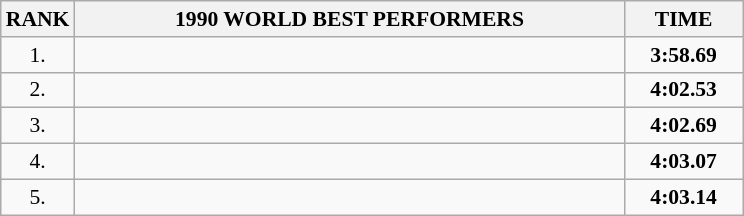<table class="wikitable" style="border-collapse: collapse; font-size: 90%;">
<tr>
<th>RANK</th>
<th align="center" style="width: 25em">1990 WORLD BEST PERFORMERS</th>
<th align="center" style="width: 5em">TIME</th>
</tr>
<tr>
<td align="center">1.</td>
<td></td>
<td align="center"><strong>3:58.69</strong></td>
</tr>
<tr>
<td align="center">2.</td>
<td></td>
<td align="center"><strong>4:02.53</strong></td>
</tr>
<tr>
<td align="center">3.</td>
<td></td>
<td align="center"><strong>4:02.69</strong></td>
</tr>
<tr>
<td align="center">4.</td>
<td></td>
<td align="center"><strong>4:03.07</strong></td>
</tr>
<tr>
<td align=center>5.</td>
<td></td>
<td align=center><strong>4:03.14</strong></td>
</tr>
</table>
